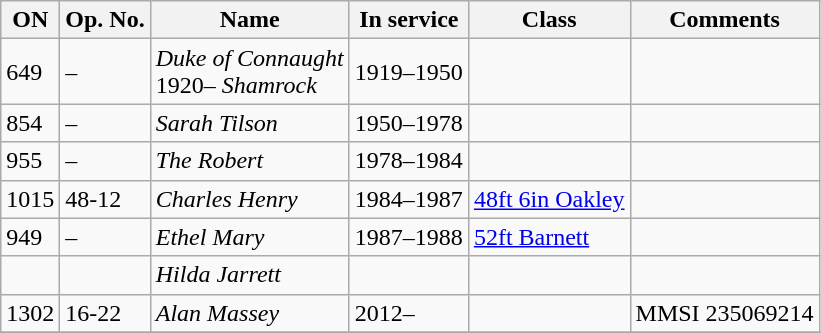<table class="wikitable">
<tr>
<th>ON</th>
<th>Op. No.</th>
<th>Name</th>
<th>In service</th>
<th>Class</th>
<th>Comments</th>
</tr>
<tr>
<td>649</td>
<td>–</td>
<td><em>Duke of Connaught</em><br> 1920– <em>Shamrock</em></td>
<td>1919–1950</td>
<td></td>
<td></td>
</tr>
<tr>
<td>854</td>
<td>–</td>
<td><em>Sarah Tilson</em></td>
<td>1950–1978</td>
<td></td>
<td></td>
</tr>
<tr>
<td>955</td>
<td>–</td>
<td><em>The Robert</em></td>
<td>1978–1984</td>
<td></td>
<td></td>
</tr>
<tr>
<td>1015</td>
<td>48-12</td>
<td><em>Charles Henry</em></td>
<td>1984–1987</td>
<td><a href='#'>48ft 6in Oakley</a></td>
<td></td>
</tr>
<tr>
<td>949</td>
<td>–</td>
<td><em>Ethel Mary</em></td>
<td>1987–1988</td>
<td><a href='#'>52ft Barnett</a></td>
<td></td>
</tr>
<tr>
<td></td>
<td></td>
<td><em>Hilda Jarrett</em></td>
<td></td>
<td></td>
<td></td>
</tr>
<tr>
<td>1302</td>
<td>16-22</td>
<td><em>Alan Massey</em></td>
<td>2012–</td>
<td></td>
<td>MMSI 235069214<br></td>
</tr>
<tr>
</tr>
</table>
